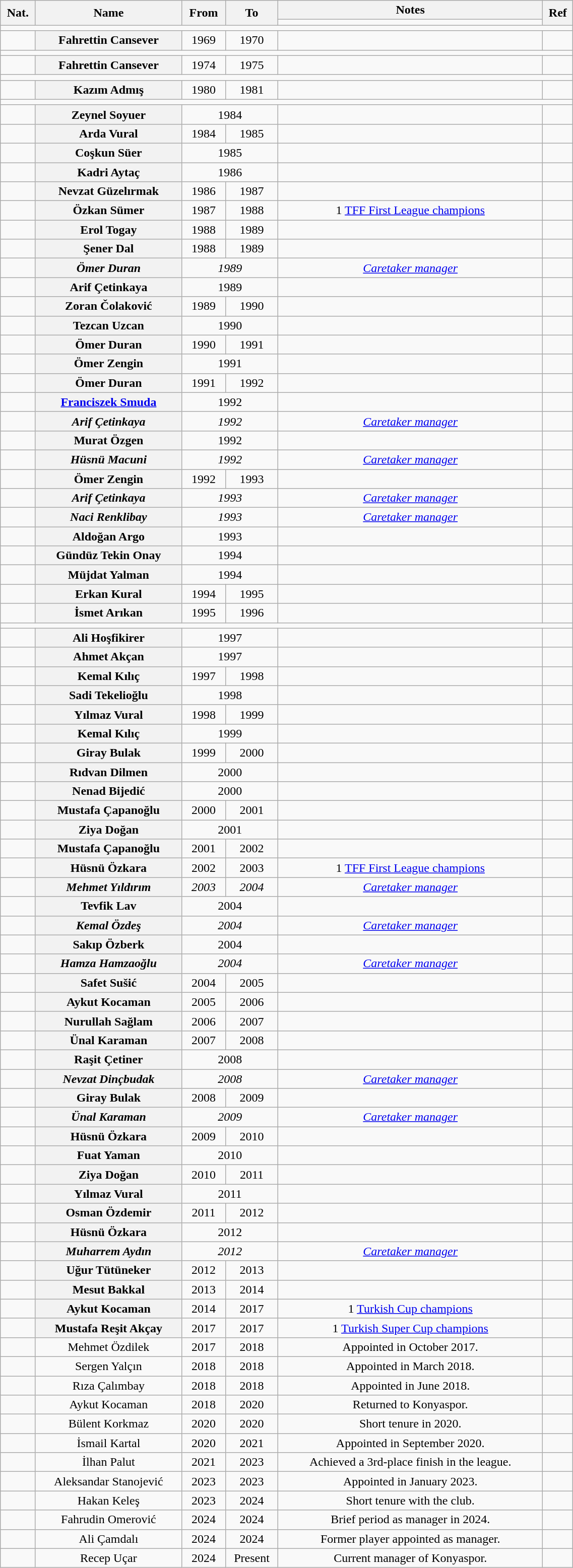<table class="wikitable plainrowheaders sortable" style="text-align:center; width:60%">
<tr>
<th rowspan="2" scope=col>Nat.</th>
<th rowspan="2" scope=col>Name</th>
<th rowspan="2" scope=col>From</th>
<th rowspan="2" scope=col>To</th>
<th colspan="1">Notes</th>
<th rowspan="2" class="unsortable">Ref</th>
</tr>
<tr>
<td colspan="11" width="1"><span></span></td>
</tr>
<tr>
<td colspan="11" width="1"><span></span></td>
</tr>
<tr>
<td></td>
<th scope=row style=text-align:center>Fahrettin Cansever</th>
<td align=center>1969</td>
<td align=center>1970</td>
<td align=center></td>
<td align=center></td>
</tr>
<tr>
<td colspan="11" width="1"><span></span></td>
</tr>
<tr>
<td></td>
<th scope=row style=text-align:center>Fahrettin Cansever</th>
<td align=center>1974</td>
<td align=center>1975</td>
<td align=center></td>
<td align=center></td>
</tr>
<tr>
<td colspan="11" width="1"><span></span></td>
</tr>
<tr>
<td></td>
<th scope=row style=text-align:center>Kazım Admış</th>
<td align=center>1980</td>
<td align=center>1981</td>
<td align=center></td>
<td align=center></td>
</tr>
<tr>
<td colspan="11" width="1"><span></span></td>
</tr>
<tr>
<td></td>
<th scope=row style=text-align:center>Zeynel Soyuer</th>
<td colspan="2" align=center>1984</td>
<td align=center></td>
<td align=center></td>
</tr>
<tr>
<td></td>
<th scope=row style=text-align:center>Arda Vural</th>
<td align=center>1984</td>
<td align=center>1985</td>
<td align=center></td>
<td align=center></td>
</tr>
<tr>
<td></td>
<th scope=row style=text-align:center>Coşkun Süer</th>
<td colspan="2" align=center>1985</td>
<td align=center></td>
<td align=center></td>
</tr>
<tr>
<td></td>
<th scope=row style=text-align:center>Kadri Aytaç</th>
<td colspan="2" align=center>1986</td>
<td align=center></td>
<td align=center></td>
</tr>
<tr>
<td></td>
<th scope=row style=text-align:center>Nevzat Güzelırmak</th>
<td align=center>1986</td>
<td align=center>1987</td>
<td align=center></td>
<td align=center></td>
</tr>
<tr>
<td></td>
<th scope=row style=text-align:center>Özkan Sümer</th>
<td align=center>1987</td>
<td align=center>1988</td>
<td align=center>1 <a href='#'>TFF First League champions</a></td>
<td align=center></td>
</tr>
<tr>
<td></td>
<th scope=row style=text-align:center>Erol Togay</th>
<td align=center>1988</td>
<td align=center>1989</td>
<td align=center></td>
<td align=center></td>
</tr>
<tr>
<td></td>
<th scope=row style=text-align:center>Şener Dal</th>
<td align=center>1988</td>
<td align=center>1989</td>
<td align=center></td>
<td align=center></td>
</tr>
<tr>
<td></td>
<th scope=row style=text-align:center><em>Ömer Duran</em></th>
<td colspan="2" align=center><em>1989</em></td>
<td align=center><em><a href='#'>Caretaker manager</a></em></td>
<td align=center></td>
</tr>
<tr>
<td></td>
<th scope=row style=text-align:center>Arif Çetinkaya</th>
<td colspan="2" align=center>1989</td>
<td align=center></td>
<td align=center></td>
</tr>
<tr>
<td></td>
<th scope=row style=text-align:center>Zoran Čolaković</th>
<td align=center>1989</td>
<td align=center>1990</td>
<td align=center></td>
<td align=center></td>
</tr>
<tr>
<td></td>
<th scope=row style=text-align:center>Tezcan Uzcan</th>
<td colspan="2" align=center>1990</td>
<td align=center></td>
<td align=center></td>
</tr>
<tr>
<td></td>
<th scope=row style=text-align:center>Ömer Duran</th>
<td align=center>1990</td>
<td align=center>1991</td>
<td align=center></td>
<td align=center></td>
</tr>
<tr>
<td></td>
<th scope=row style=text-align:center>Ömer Zengin</th>
<td colspan="2" align=center>1991</td>
<td align=center></td>
<td align=center></td>
</tr>
<tr>
<td></td>
<th scope=row style=text-align:center>Ömer Duran</th>
<td align=center>1991</td>
<td align=center>1992</td>
<td align=center></td>
<td align=center></td>
</tr>
<tr>
<td></td>
<th scope=row style=text-align:center><a href='#'>Franciszek Smuda</a></th>
<td colspan="2" align=center>1992</td>
<td align=center></td>
<td align=center></td>
</tr>
<tr>
<td></td>
<th scope=row style=text-align:center><em>Arif Çetinkaya</em></th>
<td colspan="2" align=center><em>1992</em></td>
<td align=center><em><a href='#'>Caretaker manager</a></em></td>
<td align=center></td>
</tr>
<tr>
<td></td>
<th scope=row style=text-align:center>Murat Özgen</th>
<td colspan="2" align=center>1992</td>
<td align=center></td>
<td align=center></td>
</tr>
<tr>
<td></td>
<th scope=row style=text-align:center><em>Hüsnü Macuni</em></th>
<td colspan="2" align=center><em>1992</em></td>
<td align=center><em><a href='#'>Caretaker manager</a></em></td>
<td align=center></td>
</tr>
<tr>
<td></td>
<th scope=row style=text-align:center>Ömer Zengin</th>
<td align=center>1992</td>
<td align=center>1993</td>
<td align=center></td>
<td align=center></td>
</tr>
<tr>
<td></td>
<th scope=row style=text-align:center><em>Arif Çetinkaya</em></th>
<td colspan="2" align=center><em>1993</em></td>
<td align=center><em><a href='#'>Caretaker manager</a></em></td>
<td align=center></td>
</tr>
<tr>
<td></td>
<th scope=row style=text-align:center><em>Naci Renklibay</em></th>
<td colspan="2" align=center><em>1993</em></td>
<td align=center><em><a href='#'>Caretaker manager</a></em></td>
<td align=center></td>
</tr>
<tr>
<td></td>
<th scope=row style=text-align:center>Aldoğan Argo</th>
<td colspan="2" align=center>1993</td>
<td align=center></td>
<td align=center></td>
</tr>
<tr>
<td></td>
<th scope=row style=text-align:center>Gündüz Tekin Onay</th>
<td colspan="2" align=center>1994</td>
<td align=center></td>
<td align=center></td>
</tr>
<tr>
<td></td>
<th scope=row style=text-align:center>Müjdat Yalman</th>
<td colspan="2" align=center>1994</td>
<td align=center></td>
<td align=center></td>
</tr>
<tr>
<td></td>
<th scope=row style=text-align:center>Erkan Kural</th>
<td align=center>1994</td>
<td align=center>1995</td>
<td align=center></td>
<td align=center></td>
</tr>
<tr>
<td></td>
<th scope=row style=text-align:center>İsmet Arıkan</th>
<td align=center>1995</td>
<td align=center>1996</td>
<td align=center></td>
<td align=center></td>
</tr>
<tr>
<td colspan="11" width="1"><span></span></td>
</tr>
<tr>
<td></td>
<th scope=row style=text-align:center>Ali Hoşfikirer</th>
<td colspan="2" align=center>1997</td>
<td align=center></td>
<td align=center></td>
</tr>
<tr>
<td></td>
<th scope=row style=text-align:center>Ahmet Akçan</th>
<td colspan="2" align=center>1997</td>
<td align=center></td>
<td align=center></td>
</tr>
<tr>
<td></td>
<th scope=row style=text-align:center>Kemal Kılıç</th>
<td align=center>1997</td>
<td align=center>1998</td>
<td align=center></td>
<td align=center></td>
</tr>
<tr>
<td></td>
<th scope=row style=text-align:center>Sadi Tekelioğlu</th>
<td colspan="2" align=center>1998</td>
<td align=center></td>
<td align=center></td>
</tr>
<tr>
<td></td>
<th scope=row style=text-align:center>Yılmaz Vural</th>
<td align=center>1998</td>
<td align=center>1999</td>
<td align=center></td>
<td align=center></td>
</tr>
<tr>
<td></td>
<th scope=row style=text-align:center>Kemal Kılıç</th>
<td colspan="2" align=center>1999</td>
<td align=center></td>
<td align=center></td>
</tr>
<tr>
<td></td>
<th scope=row style=text-align:center>Giray Bulak</th>
<td align=center>1999</td>
<td align=center>2000</td>
<td align=center></td>
<td align=center></td>
</tr>
<tr>
<td></td>
<th scope=row style=text-align:center>Rıdvan Dilmen</th>
<td colspan="2" align=center>2000</td>
<td align=center></td>
<td align=center></td>
</tr>
<tr>
<td></td>
<th scope=row style=text-align:center>Nenad Bijedić</th>
<td colspan="2" align=center>2000</td>
<td align=center></td>
<td align=center></td>
</tr>
<tr>
<td></td>
<th scope=row style=text-align:center>Mustafa Çapanoğlu</th>
<td align=center>2000</td>
<td align=center>2001</td>
<td align=center></td>
<td align=center></td>
</tr>
<tr>
<td></td>
<th scope=row style=text-align:center>Ziya Doğan</th>
<td colspan="2" align=center>2001</td>
<td align=center></td>
<td align=center></td>
</tr>
<tr>
<td></td>
<th scope=row style=text-align:center>Mustafa Çapanoğlu</th>
<td align=center>2001</td>
<td align=center>2002</td>
<td align=center></td>
<td align=center></td>
</tr>
<tr>
<td></td>
<th scope=row style=text-align:center>Hüsnü Özkara</th>
<td align=center>2002</td>
<td align=center>2003</td>
<td align=center>1 <a href='#'>TFF First League champions</a></td>
<td align=center></td>
</tr>
<tr>
<td></td>
<th scope=row style=text-align:center><em>Mehmet Yıldırım</em></th>
<td align=center><em>2003</em></td>
<td align=center><em>2004</em></td>
<td align=center><em><a href='#'>Caretaker manager</a></em></td>
<td align=center></td>
</tr>
<tr>
<td></td>
<th scope=row style=text-align:center>Tevfik Lav</th>
<td colspan="2" align=center>2004</td>
<td align=center></td>
<td align=center></td>
</tr>
<tr>
<td></td>
<th scope=row style=text-align:center><em>Kemal Özdeş</em></th>
<td colspan="2" align=center><em>2004</em></td>
<td align=center><em><a href='#'>Caretaker manager</a></em></td>
<td align=center></td>
</tr>
<tr>
<td></td>
<th scope=row style=text-align:center>Sakıp Özberk</th>
<td colspan="2" align=center>2004</td>
<td align=center></td>
<td align=center></td>
</tr>
<tr>
<td></td>
<th scope=row style=text-align:center><em>Hamza Hamzaoğlu</em></th>
<td colspan="2" align=center><em>2004</em></td>
<td align=center><em><a href='#'>Caretaker manager</a></em></td>
<td align=center></td>
</tr>
<tr>
<td></td>
<th scope=row style=text-align:center>Safet Sušić</th>
<td align=center>2004</td>
<td align=center>2005</td>
<td align=center></td>
<td align=center></td>
</tr>
<tr>
<td></td>
<th scope=row style=text-align:center>Aykut Kocaman</th>
<td align=center>2005</td>
<td align=center>2006</td>
<td align=center></td>
<td align=center></td>
</tr>
<tr>
<td></td>
<th scope=row style=text-align:center>Nurullah Sağlam</th>
<td align=center>2006</td>
<td align=center>2007</td>
<td align=center></td>
<td align=center></td>
</tr>
<tr>
<td></td>
<th scope=row style=text-align:center>Ünal Karaman</th>
<td align=center>2007</td>
<td align=center>2008</td>
<td align=center></td>
<td align=center></td>
</tr>
<tr>
<td></td>
<th scope=row style=text-align:center>Raşit Çetiner</th>
<td colspan="2" align=center>2008</td>
<td align=center></td>
<td align=center></td>
</tr>
<tr>
<td></td>
<th scope=row style=text-align:center><em>Nevzat Dinçbudak</em></th>
<td colspan="2" align=center><em>2008</em></td>
<td align=center><em><a href='#'>Caretaker manager</a></em></td>
<td align=center></td>
</tr>
<tr>
<td></td>
<th scope=row style=text-align:center>Giray Bulak</th>
<td align=center>2008</td>
<td align=center>2009</td>
<td align=center></td>
<td align=center></td>
</tr>
<tr>
<td></td>
<th scope=row style=text-align:center><em>Ünal Karaman</em></th>
<td colspan="2" align=center><em>2009</em></td>
<td align=center><em><a href='#'>Caretaker manager</a></em></td>
<td align=center></td>
</tr>
<tr>
<td></td>
<th scope=row style=text-align:center>Hüsnü Özkara</th>
<td align=center>2009</td>
<td align=center>2010</td>
<td align=center></td>
<td align=center></td>
</tr>
<tr>
<td></td>
<th scope=row style=text-align:center>Fuat Yaman</th>
<td colspan="2" align=center>2010</td>
<td align=center></td>
<td align=center></td>
</tr>
<tr>
<td></td>
<th scope=row style=text-align:center>Ziya Doğan</th>
<td align=center>2010</td>
<td align=center>2011</td>
<td align=center></td>
<td align=center></td>
</tr>
<tr>
<td></td>
<th scope=row style=text-align:center>Yılmaz Vural</th>
<td colspan="2" align=center>2011</td>
<td align=center></td>
<td align=center></td>
</tr>
<tr>
<td></td>
<th scope=row style=text-align:center>Osman Özdemir</th>
<td align=center>2011</td>
<td align=center>2012</td>
<td align=center></td>
<td align=center></td>
</tr>
<tr>
<td></td>
<th scope=row style=text-align:center>Hüsnü Özkara</th>
<td colspan="2" align=center>2012</td>
<td align=center></td>
<td align=center></td>
</tr>
<tr>
<td></td>
<th scope=row style=text-align:center><em>Muharrem Aydın</em></th>
<td colspan="2" align=center><em>2012</em></td>
<td align=center><em><a href='#'>Caretaker manager</a></em></td>
<td align=center></td>
</tr>
<tr>
<td></td>
<th scope=row style=text-align:center>Uğur Tütüneker</th>
<td align=center>2012</td>
<td align=center>2013</td>
<td align=center></td>
<td align=center></td>
</tr>
<tr>
<td></td>
<th scope=row style=text-align:center>Mesut Bakkal</th>
<td align=center>2013</td>
<td align=center>2014</td>
<td align=center></td>
<td align=center></td>
</tr>
<tr>
<td></td>
<th scope=row style=text-align:center>Aykut Kocaman</th>
<td align=center>2014</td>
<td align=center>2017</td>
<td align=center>1 <a href='#'>Turkish Cup champions</a></td>
<td align=center></td>
</tr>
<tr>
<td></td>
<th scope=row style=text-align:center>Mustafa Reşit Akçay</th>
<td align=center>2017</td>
<td align=center>2017</td>
<td align=center>1 <a href='#'>Turkish Super Cup champions</a></td>
<td align=center></td>
</tr>
<tr>
<td></td>
<td>Mehmet Özdilek</td>
<td>2017</td>
<td>2018</td>
<td>Appointed in October 2017.</td>
<td></td>
</tr>
<tr>
<td></td>
<td>Sergen Yalçın</td>
<td>2018</td>
<td>2018</td>
<td>Appointed in March 2018.</td>
<td></td>
</tr>
<tr>
<td></td>
<td>Rıza Çalımbay</td>
<td>2018</td>
<td>2018</td>
<td>Appointed in June 2018.</td>
<td></td>
</tr>
<tr>
<td></td>
<td>Aykut Kocaman</td>
<td>2018</td>
<td>2020</td>
<td>Returned to Konyaspor.</td>
<td></td>
</tr>
<tr>
<td></td>
<td>Bülent Korkmaz</td>
<td>2020</td>
<td>2020</td>
<td>Short tenure in 2020.</td>
<td></td>
</tr>
<tr>
<td></td>
<td>İsmail Kartal</td>
<td>2020</td>
<td>2021</td>
<td>Appointed in September 2020.</td>
<td></td>
</tr>
<tr>
<td></td>
<td>İlhan Palut</td>
<td>2021</td>
<td>2023</td>
<td>Achieved a 3rd-place finish in the league.</td>
<td></td>
</tr>
<tr>
<td></td>
<td>Aleksandar Stanojević</td>
<td>2023</td>
<td>2023</td>
<td>Appointed in January 2023.</td>
<td></td>
</tr>
<tr>
<td></td>
<td>Hakan Keleş</td>
<td>2023</td>
<td>2024</td>
<td>Short tenure with the club.</td>
<td></td>
</tr>
<tr>
<td></td>
<td>Fahrudin Omerović</td>
<td>2024</td>
<td>2024</td>
<td>Brief period as manager in 2024.</td>
<td></td>
</tr>
<tr>
<td></td>
<td>Ali Çamdalı</td>
<td>2024</td>
<td>2024</td>
<td>Former player appointed as manager.</td>
<td></td>
</tr>
<tr>
<td></td>
<td>Recep Uçar</td>
<td>2024</td>
<td>Present</td>
<td>Current manager of Konyaspor.</td>
<td></td>
</tr>
</table>
